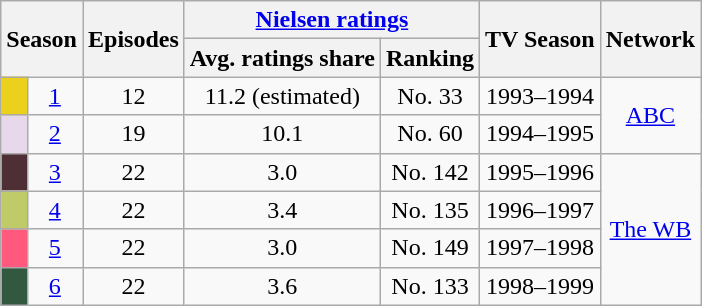<table class="wikitable" style="text-align:center;">
<tr>
<th colspan="2" rowspan="2">Season</th>
<th rowspan="2">Episodes</th>
<th colspan="2"><a href='#'>Nielsen ratings</a></th>
<th colspan="1" rowspan="2">TV Season</th>
<th colspan="1" rowspan="2">Network</th>
</tr>
<tr>
<th>Avg. ratings share</th>
<th>Ranking</th>
</tr>
<tr>
<th style="background:#ebd11c;"></th>
<td style="text-align:center;"><a href='#'>1</a></td>
<td style="text-align:center;">12</td>
<td style="text-align:center;">11.2 (estimated)</td>
<td style="text-align:center;">No. 33</td>
<td>1993–1994</td>
<td rowspan="2" style="text-align:center;"><a href='#'>ABC</a></td>
</tr>
<tr>
<th style="background:#e7d8eb;"></th>
<td style="text-align:center;"><a href='#'>2</a></td>
<td style="text-align:center;">19</td>
<td style="text-align:center;">10.1</td>
<td style="text-align:center;">No. 60</td>
<td>1994–1995</td>
</tr>
<tr>
<th style="background:#4e2f35;"></th>
<td style="text-align:center;"><a href='#'>3</a></td>
<td style="text-align:center;">22</td>
<td style="text-align:center;">3.0</td>
<td style="text-align:center;">No. 142</td>
<td>1995–1996</td>
<td rowspan="4" style="text-align:center;"><a href='#'>The WB</a></td>
</tr>
<tr>
<th style="background:#bfcb69;"></th>
<td style="text-align:center;"><a href='#'>4</a></td>
<td style="text-align:center;">22</td>
<td style="text-align:center;">3.4</td>
<td style="text-align:center;">No. 135</td>
<td>1996–1997</td>
</tr>
<tr>
<th style="background:#FF5A7E;"></th>
<td style="text-align:center;"><a href='#'>5</a></td>
<td style="text-align:center;">22</td>
<td style="text-align:center;">3.0</td>
<td style="text-align:center;">No. 149</td>
<td>1997–1998</td>
</tr>
<tr>
<th style="background:#32583f;"></th>
<td style="text-align:center;"><a href='#'>6</a></td>
<td style="text-align:center;">22</td>
<td style="text-align:center;">3.6</td>
<td style="text-align:center;">No. 133</td>
<td>1998–1999</td>
</tr>
</table>
